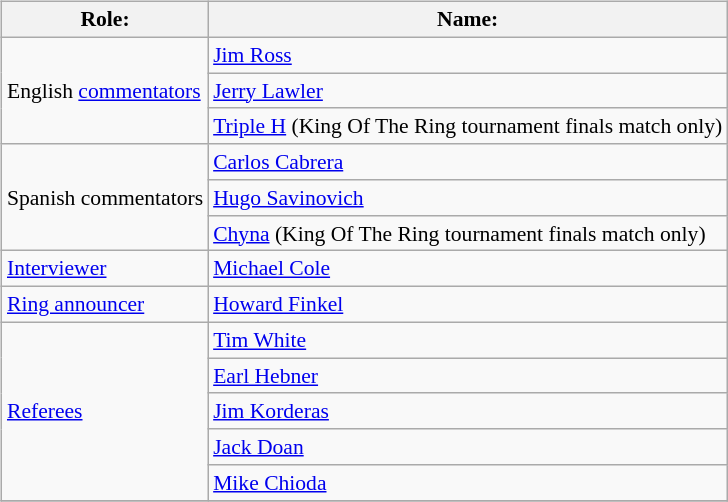<table class=wikitable style="font-size:90%; margin: 0.5em 0 0.5em 1em; float: right; clear: right;">
<tr>
<th>Role:</th>
<th>Name:</th>
</tr>
<tr>
<td rowspan="3">English <a href='#'>commentators</a></td>
<td><a href='#'>Jim Ross</a></td>
</tr>
<tr>
<td><a href='#'>Jerry Lawler</a></td>
</tr>
<tr>
<td><a href='#'>Triple H</a> (King Of The Ring tournament finals match only)</td>
</tr>
<tr>
<td rowspan="3">Spanish commentators</td>
<td><a href='#'>Carlos Cabrera</a></td>
</tr>
<tr>
<td><a href='#'>Hugo Savinovich</a></td>
</tr>
<tr>
<td><a href='#'>Chyna</a> (King Of The Ring tournament finals match only)</td>
</tr>
<tr>
<td><a href='#'>Interviewer</a></td>
<td><a href='#'>Michael Cole</a></td>
</tr>
<tr>
<td><a href='#'>Ring announcer</a></td>
<td><a href='#'>Howard Finkel</a></td>
</tr>
<tr>
<td rowspan="5"><a href='#'>Referees</a></td>
<td><a href='#'>Tim White</a></td>
</tr>
<tr>
<td><a href='#'>Earl Hebner</a></td>
</tr>
<tr>
<td><a href='#'>Jim Korderas</a></td>
</tr>
<tr>
<td><a href='#'>Jack Doan</a></td>
</tr>
<tr>
<td><a href='#'>Mike Chioda</a></td>
</tr>
<tr>
</tr>
</table>
